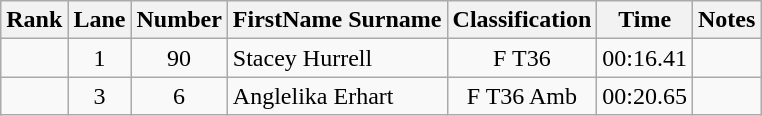<table class="wikitable sortable" style="text-align:center">
<tr>
<th>Rank</th>
<th>Lane</th>
<th>Number</th>
<th>FirstName Surname</th>
<th>Classification</th>
<th>Time</th>
<th>Notes</th>
</tr>
<tr>
<td></td>
<td>1</td>
<td>90</td>
<td style="text-align:left"> Stacey Hurrell</td>
<td>F T36</td>
<td>00:16.41</td>
<td></td>
</tr>
<tr>
<td></td>
<td>3</td>
<td>6</td>
<td style="text-align:left"> Anglelika Erhart</td>
<td>F T36 Amb</td>
<td>00:20.65</td>
<td></td>
</tr>
</table>
